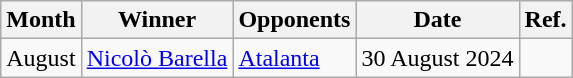<table class="wikitable">
<tr>
<th>Month</th>
<th>Winner</th>
<th>Opponents</th>
<th>Date</th>
<th>Ref.</th>
</tr>
<tr>
<td>August</td>
<td> <a href='#'>Nicolò Barella</a></td>
<td><a href='#'>Atalanta</a></td>
<td>30 August 2024</td>
<td></td>
</tr>
</table>
